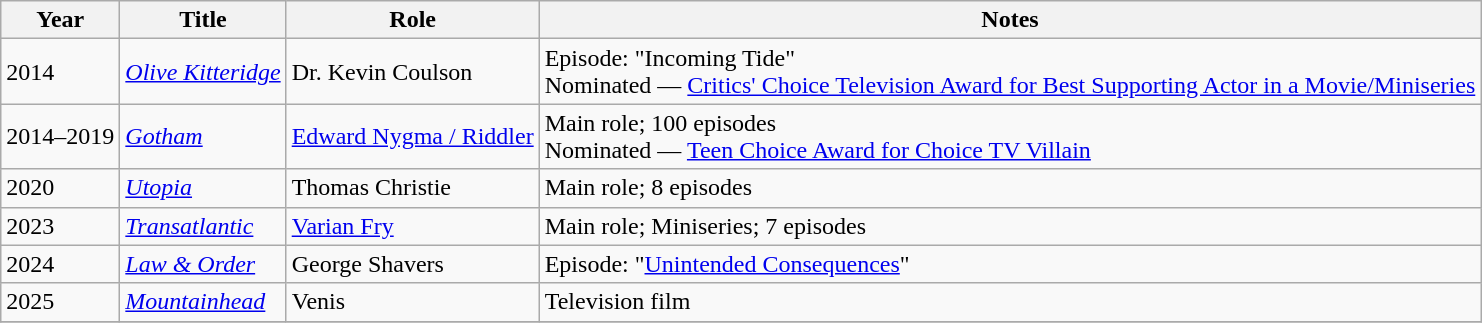<table class="wikitable sortable">
<tr>
<th>Year</th>
<th>Title</th>
<th>Role</th>
<th class="unsortable">Notes</th>
</tr>
<tr>
<td>2014</td>
<td><em><a href='#'>Olive Kitteridge</a></em></td>
<td>Dr. Kevin Coulson</td>
<td>Episode: "Incoming Tide"<br>Nominated — <a href='#'>Critics' Choice Television Award for Best Supporting Actor in a Movie/Miniseries</a></td>
</tr>
<tr>
<td>2014–2019</td>
<td><em><a href='#'>Gotham</a></em></td>
<td><a href='#'>Edward Nygma / Riddler</a></td>
<td>Main role; 100 episodes <br>Nominated — <a href='#'>Teen Choice Award for Choice TV Villain</a></td>
</tr>
<tr>
<td>2020</td>
<td><em><a href='#'>Utopia</a></em></td>
<td>Thomas Christie</td>
<td>Main role; 8 episodes</td>
</tr>
<tr>
<td>2023</td>
<td><em><a href='#'>Transatlantic</a></em></td>
<td><a href='#'>Varian Fry</a></td>
<td>Main role; Miniseries; 7 episodes</td>
</tr>
<tr>
<td>2024</td>
<td><em><a href='#'>Law & Order</a></em></td>
<td>George Shavers</td>
<td>Episode: "<a href='#'>Unintended Consequences</a>"</td>
</tr>
<tr>
<td>2025</td>
<td><em><a href='#'>Mountainhead</a></em></td>
<td>Venis</td>
<td>Television film</td>
</tr>
<tr>
</tr>
</table>
